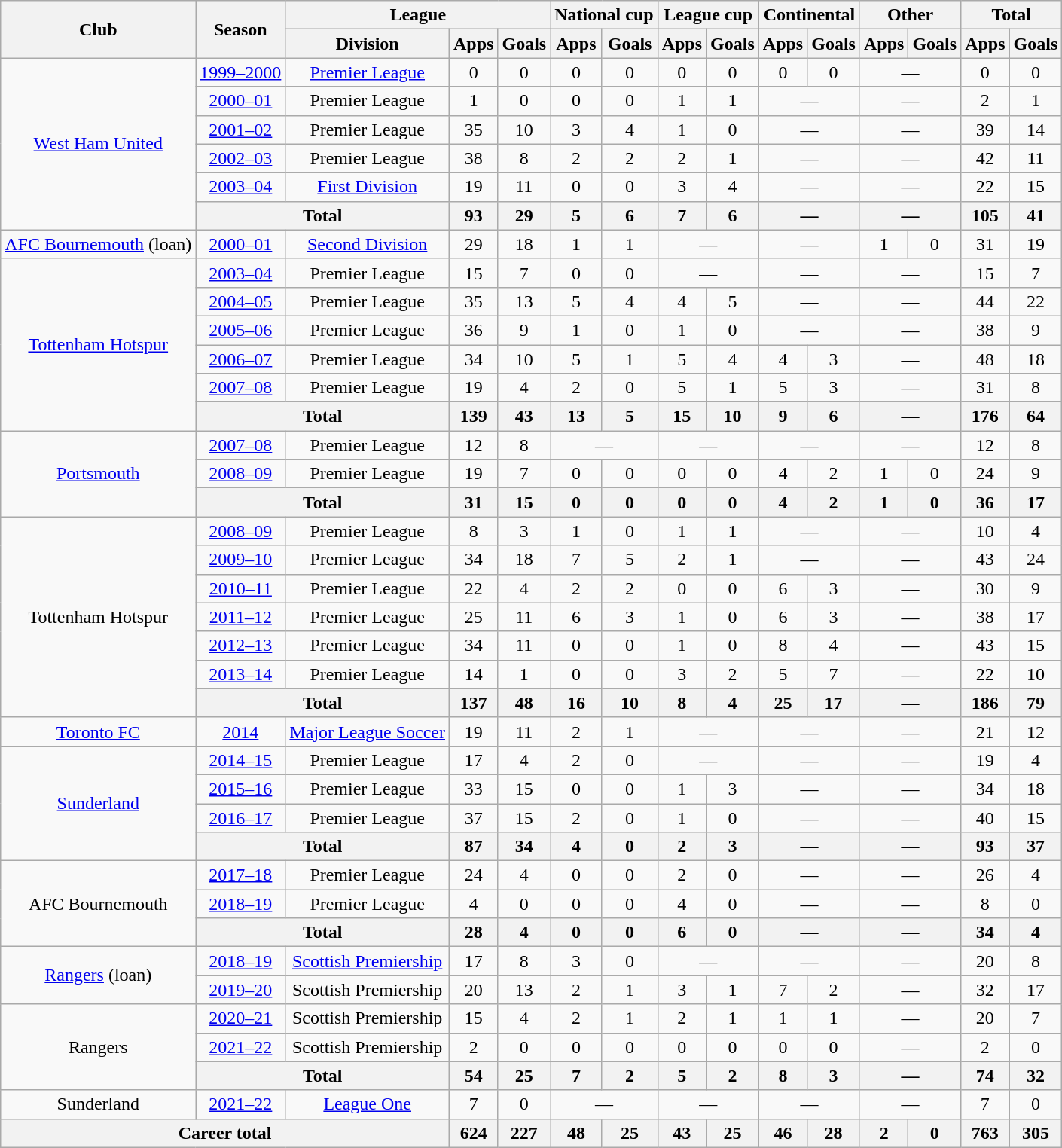<table class="wikitable" style="text-align:center">
<tr>
<th rowspan="2">Club</th>
<th rowspan="2">Season</th>
<th colspan="3">League</th>
<th colspan="2">National cup</th>
<th colspan="2">League cup</th>
<th colspan="2">Continental</th>
<th colspan="2">Other</th>
<th colspan="2">Total</th>
</tr>
<tr>
<th>Division</th>
<th>Apps</th>
<th>Goals</th>
<th>Apps</th>
<th>Goals</th>
<th>Apps</th>
<th>Goals</th>
<th>Apps</th>
<th>Goals</th>
<th>Apps</th>
<th>Goals</th>
<th>Apps</th>
<th>Goals</th>
</tr>
<tr>
<td rowspan="6"><a href='#'>West Ham United</a></td>
<td><a href='#'>1999–2000</a></td>
<td><a href='#'>Premier League</a></td>
<td>0</td>
<td>0</td>
<td>0</td>
<td>0</td>
<td>0</td>
<td>0</td>
<td>0</td>
<td>0</td>
<td colspan="2">—</td>
<td>0</td>
<td>0</td>
</tr>
<tr>
<td><a href='#'>2000–01</a></td>
<td>Premier League</td>
<td>1</td>
<td>0</td>
<td>0</td>
<td>0</td>
<td>1</td>
<td>1</td>
<td colspan="2">—</td>
<td colspan="2">—</td>
<td>2</td>
<td>1</td>
</tr>
<tr>
<td><a href='#'>2001–02</a></td>
<td>Premier League</td>
<td>35</td>
<td>10</td>
<td>3</td>
<td>4</td>
<td>1</td>
<td>0</td>
<td colspan="2">—</td>
<td colspan="2">—</td>
<td>39</td>
<td>14</td>
</tr>
<tr>
<td><a href='#'>2002–03</a></td>
<td>Premier League</td>
<td>38</td>
<td>8</td>
<td>2</td>
<td>2</td>
<td>2</td>
<td>1</td>
<td colspan="2">—</td>
<td colspan="2">—</td>
<td>42</td>
<td>11</td>
</tr>
<tr>
<td><a href='#'>2003–04</a></td>
<td><a href='#'>First Division</a></td>
<td>19</td>
<td>11</td>
<td>0</td>
<td>0</td>
<td>3</td>
<td>4</td>
<td colspan="2">—</td>
<td colspan="2">—</td>
<td>22</td>
<td>15</td>
</tr>
<tr>
<th colspan="2">Total</th>
<th>93</th>
<th>29</th>
<th>5</th>
<th>6</th>
<th>7</th>
<th>6</th>
<th colspan="2">—</th>
<th colspan="2">—</th>
<th>105</th>
<th>41</th>
</tr>
<tr>
<td><a href='#'>AFC Bournemouth</a> (loan)</td>
<td><a href='#'>2000–01</a></td>
<td><a href='#'>Second Division</a></td>
<td>29</td>
<td>18</td>
<td>1</td>
<td>1</td>
<td colspan="2">—</td>
<td colspan="2">—</td>
<td>1</td>
<td>0</td>
<td>31</td>
<td>19</td>
</tr>
<tr>
<td rowspan="6"><a href='#'>Tottenham Hotspur</a></td>
<td><a href='#'>2003–04</a></td>
<td>Premier League</td>
<td>15</td>
<td>7</td>
<td>0</td>
<td>0</td>
<td colspan="2">—</td>
<td colspan="2">—</td>
<td colspan="2">—</td>
<td>15</td>
<td>7</td>
</tr>
<tr>
<td><a href='#'>2004–05</a></td>
<td>Premier League</td>
<td>35</td>
<td>13</td>
<td>5</td>
<td>4</td>
<td>4</td>
<td>5</td>
<td colspan="2">—</td>
<td colspan="2">—</td>
<td>44</td>
<td>22</td>
</tr>
<tr>
<td><a href='#'>2005–06</a></td>
<td>Premier League</td>
<td>36</td>
<td>9</td>
<td>1</td>
<td>0</td>
<td>1</td>
<td>0</td>
<td colspan="2">—</td>
<td colspan="2">—</td>
<td>38</td>
<td>9</td>
</tr>
<tr>
<td><a href='#'>2006–07</a></td>
<td>Premier League</td>
<td>34</td>
<td>10</td>
<td>5</td>
<td>1</td>
<td>5</td>
<td>4</td>
<td>4</td>
<td>3</td>
<td colspan="2">—</td>
<td>48</td>
<td>18</td>
</tr>
<tr>
<td><a href='#'>2007–08</a></td>
<td>Premier League</td>
<td>19</td>
<td>4</td>
<td>2</td>
<td>0</td>
<td>5</td>
<td>1</td>
<td>5</td>
<td>3</td>
<td colspan="2">—</td>
<td>31</td>
<td>8</td>
</tr>
<tr>
<th colspan="2">Total</th>
<th>139</th>
<th>43</th>
<th>13</th>
<th>5</th>
<th>15</th>
<th>10</th>
<th>9</th>
<th>6</th>
<th colspan="2">—</th>
<th>176</th>
<th>64</th>
</tr>
<tr>
<td rowspan="3"><a href='#'>Portsmouth</a></td>
<td><a href='#'>2007–08</a></td>
<td>Premier League</td>
<td>12</td>
<td>8</td>
<td colspan="2">—</td>
<td colspan="2">—</td>
<td colspan="2">—</td>
<td colspan="2">—</td>
<td>12</td>
<td>8</td>
</tr>
<tr>
<td><a href='#'>2008–09</a></td>
<td>Premier League</td>
<td>19</td>
<td>7</td>
<td>0</td>
<td>0</td>
<td>0</td>
<td>0</td>
<td>4</td>
<td>2</td>
<td>1</td>
<td>0</td>
<td>24</td>
<td>9</td>
</tr>
<tr>
<th colspan="2">Total</th>
<th>31</th>
<th>15</th>
<th>0</th>
<th>0</th>
<th>0</th>
<th>0</th>
<th>4</th>
<th>2</th>
<th>1</th>
<th>0</th>
<th>36</th>
<th>17</th>
</tr>
<tr>
<td rowspan="7">Tottenham Hotspur</td>
<td><a href='#'>2008–09</a></td>
<td>Premier League</td>
<td>8</td>
<td>3</td>
<td>1</td>
<td>0</td>
<td>1</td>
<td>1</td>
<td colspan="2">—</td>
<td colspan="2">—</td>
<td>10</td>
<td>4</td>
</tr>
<tr>
<td><a href='#'>2009–10</a></td>
<td>Premier League</td>
<td>34</td>
<td>18</td>
<td>7</td>
<td>5</td>
<td>2</td>
<td>1</td>
<td colspan="2">—</td>
<td colspan="2">—</td>
<td>43</td>
<td>24</td>
</tr>
<tr>
<td><a href='#'>2010–11</a></td>
<td>Premier League</td>
<td>22</td>
<td>4</td>
<td>2</td>
<td>2</td>
<td>0</td>
<td>0</td>
<td>6</td>
<td>3</td>
<td colspan="2">—</td>
<td>30</td>
<td>9</td>
</tr>
<tr>
<td><a href='#'>2011–12</a></td>
<td>Premier League</td>
<td>25</td>
<td>11</td>
<td>6</td>
<td>3</td>
<td>1</td>
<td>0</td>
<td>6</td>
<td>3</td>
<td colspan="2">—</td>
<td>38</td>
<td>17</td>
</tr>
<tr>
<td><a href='#'>2012–13</a></td>
<td>Premier League</td>
<td>34</td>
<td>11</td>
<td>0</td>
<td>0</td>
<td>1</td>
<td>0</td>
<td>8</td>
<td>4</td>
<td colspan="2">—</td>
<td>43</td>
<td>15</td>
</tr>
<tr>
<td><a href='#'>2013–14</a></td>
<td>Premier League</td>
<td>14</td>
<td>1</td>
<td>0</td>
<td>0</td>
<td>3</td>
<td>2</td>
<td>5</td>
<td>7</td>
<td colspan="2">—</td>
<td>22</td>
<td>10</td>
</tr>
<tr>
<th colspan="2">Total</th>
<th>137</th>
<th>48</th>
<th>16</th>
<th>10</th>
<th>8</th>
<th>4</th>
<th>25</th>
<th>17</th>
<th colspan="2">—</th>
<th>186</th>
<th>79</th>
</tr>
<tr>
<td><a href='#'>Toronto FC</a></td>
<td><a href='#'>2014</a></td>
<td><a href='#'>Major League Soccer</a></td>
<td>19</td>
<td>11</td>
<td>2</td>
<td>1</td>
<td colspan="2">—</td>
<td colspan="2">—</td>
<td colspan="2">—</td>
<td>21</td>
<td>12</td>
</tr>
<tr>
<td rowspan="4"><a href='#'>Sunderland</a></td>
<td><a href='#'>2014–15</a></td>
<td>Premier League</td>
<td>17</td>
<td>4</td>
<td>2</td>
<td>0</td>
<td colspan="2">—</td>
<td colspan="2">—</td>
<td colspan="2">—</td>
<td>19</td>
<td>4</td>
</tr>
<tr>
<td><a href='#'>2015–16</a></td>
<td>Premier League</td>
<td>33</td>
<td>15</td>
<td>0</td>
<td>0</td>
<td>1</td>
<td>3</td>
<td colspan="2">—</td>
<td colspan="2">—</td>
<td>34</td>
<td>18</td>
</tr>
<tr>
<td><a href='#'>2016–17</a></td>
<td>Premier League</td>
<td>37</td>
<td>15</td>
<td>2</td>
<td>0</td>
<td>1</td>
<td>0</td>
<td colspan="2">—</td>
<td colspan="2">—</td>
<td>40</td>
<td>15</td>
</tr>
<tr>
<th colspan="2">Total</th>
<th>87</th>
<th>34</th>
<th>4</th>
<th>0</th>
<th>2</th>
<th>3</th>
<th colspan="2">—</th>
<th colspan="2">—</th>
<th>93</th>
<th>37</th>
</tr>
<tr>
<td rowspan="3">AFC Bournemouth</td>
<td><a href='#'>2017–18</a></td>
<td>Premier League</td>
<td>24</td>
<td>4</td>
<td>0</td>
<td>0</td>
<td>2</td>
<td>0</td>
<td colspan="2">—</td>
<td colspan="2">—</td>
<td>26</td>
<td>4</td>
</tr>
<tr>
<td><a href='#'>2018–19</a></td>
<td>Premier League</td>
<td>4</td>
<td>0</td>
<td>0</td>
<td>0</td>
<td>4</td>
<td>0</td>
<td colspan="2">—</td>
<td colspan="2">—</td>
<td>8</td>
<td>0</td>
</tr>
<tr>
<th colspan="2">Total</th>
<th>28</th>
<th>4</th>
<th>0</th>
<th>0</th>
<th>6</th>
<th>0</th>
<th colspan="2">—</th>
<th colspan="2">—</th>
<th>34</th>
<th>4</th>
</tr>
<tr>
<td rowspan="2"><a href='#'>Rangers</a> (loan)</td>
<td><a href='#'>2018–19</a></td>
<td><a href='#'>Scottish Premiership</a></td>
<td>17</td>
<td>8</td>
<td>3</td>
<td>0</td>
<td colspan="2">—</td>
<td colspan="2">—</td>
<td colspan="2">—</td>
<td>20</td>
<td>8</td>
</tr>
<tr>
<td><a href='#'>2019–20</a></td>
<td>Scottish Premiership</td>
<td>20</td>
<td>13</td>
<td>2</td>
<td>1</td>
<td>3</td>
<td>1</td>
<td>7</td>
<td>2</td>
<td colspan="2">—</td>
<td>32</td>
<td>17</td>
</tr>
<tr>
<td rowspan="3">Rangers</td>
<td><a href='#'>2020–21</a></td>
<td>Scottish Premiership</td>
<td>15</td>
<td>4</td>
<td>2</td>
<td>1</td>
<td>2</td>
<td>1</td>
<td>1</td>
<td>1</td>
<td colspan="2">—</td>
<td>20</td>
<td>7</td>
</tr>
<tr>
<td><a href='#'>2021–22</a></td>
<td>Scottish Premiership</td>
<td>2</td>
<td>0</td>
<td>0</td>
<td>0</td>
<td>0</td>
<td>0</td>
<td>0</td>
<td>0</td>
<td colspan="2">—</td>
<td>2</td>
<td>0</td>
</tr>
<tr>
<th colspan="2">Total</th>
<th>54</th>
<th>25</th>
<th>7</th>
<th>2</th>
<th>5</th>
<th>2</th>
<th>8</th>
<th>3</th>
<th colspan="2">—</th>
<th>74</th>
<th>32</th>
</tr>
<tr>
<td>Sunderland</td>
<td><a href='#'>2021–22</a></td>
<td><a href='#'>League One</a></td>
<td>7</td>
<td>0</td>
<td colspan="2">—</td>
<td colspan="2">—</td>
<td colspan="2">—</td>
<td colspan="2">—</td>
<td>7</td>
<td>0</td>
</tr>
<tr>
<th colspan="3">Career total</th>
<th>624</th>
<th>227</th>
<th>48</th>
<th>25</th>
<th>43</th>
<th>25</th>
<th>46</th>
<th>28</th>
<th>2</th>
<th>0</th>
<th>763</th>
<th>305</th>
</tr>
</table>
